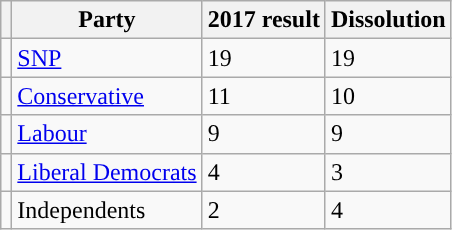<table class="wikitable">
<tr>
<th></th>
<th scope="col">Party</th>
<th scope="col">2017 result</th>
<th scope="col">Dissolution</th>
</tr>
<tr>
<td style="background:"></td>
<td scope="row"><a href='#'>SNP</a></td>
<td>19</td>
<td>19</td>
</tr>
<tr>
<td style="background:"></td>
<td scope="row"><a href='#'>Conservative</a></td>
<td>11</td>
<td>10</td>
</tr>
<tr>
<td style="background:"></td>
<td scope="row"><a href='#'>Labour</a></td>
<td>9</td>
<td>9</td>
</tr>
<tr>
<td style="background:"></td>
<td scope="row"><a href='#'>Liberal Democrats</a></td>
<td>4</td>
<td>3</td>
</tr>
<tr>
<td style="background:"></td>
<td scope="row">Independents</td>
<td>2</td>
<td>4</td>
</tr>
</table>
